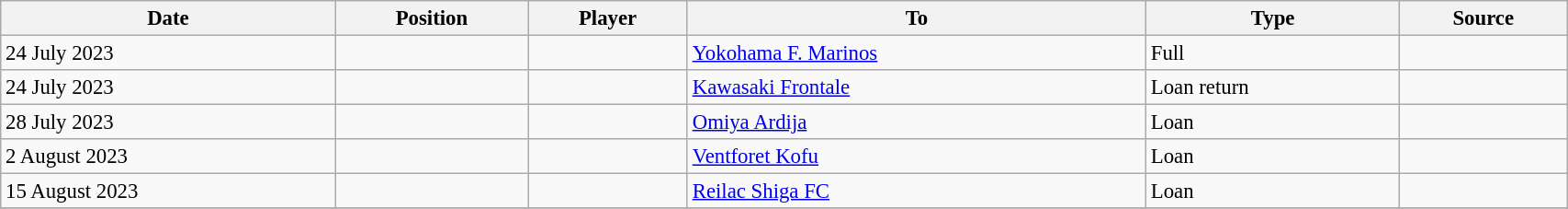<table class="wikitable sortable" style="width:90%; text-align:center; font-size:95%; text-align:left;">
<tr>
<th>Date</th>
<th>Position</th>
<th>Player</th>
<th>To</th>
<th>Type</th>
<th>Source</th>
</tr>
<tr>
<td>24 July 2023</td>
<td></td>
<td></td>
<td> <a href='#'>Yokohama F. Marinos</a></td>
<td>Full</td>
<td></td>
</tr>
<tr>
<td>24 July 2023</td>
<td></td>
<td></td>
<td> <a href='#'>Kawasaki Frontale</a></td>
<td>Loan return</td>
<td></td>
</tr>
<tr>
<td>28 July 2023</td>
<td></td>
<td></td>
<td> <a href='#'>Omiya Ardija</a></td>
<td>Loan</td>
<td></td>
</tr>
<tr>
<td>2 August 2023</td>
<td></td>
<td></td>
<td> <a href='#'>Ventforet Kofu</a></td>
<td>Loan</td>
<td></td>
</tr>
<tr>
<td>15 August 2023</td>
<td></td>
<td></td>
<td> <a href='#'>Reilac Shiga FC</a></td>
<td>Loan</td>
<td></td>
</tr>
<tr>
</tr>
</table>
